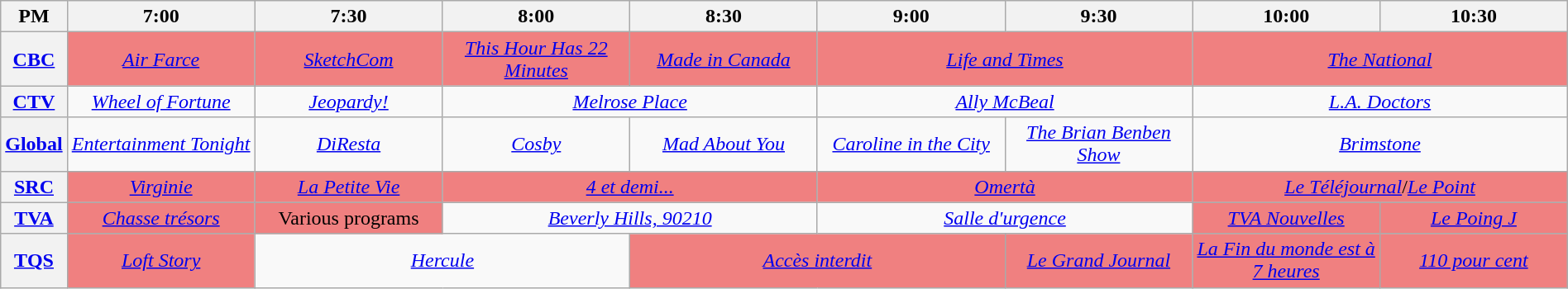<table class="wikitable" width="100%">
<tr>
<th width="4%">PM</th>
<th width="12%">7:00</th>
<th width="12%">7:30</th>
<th width="12%">8:00</th>
<th width="12%">8:30</th>
<th width="12%">9:00</th>
<th width="12%">9:30</th>
<th width="12%">10:00</th>
<th width="12%">10:30</th>
</tr>
<tr align="center">
<th><a href='#'>CBC</a></th>
<td colspan="1" align=center bgcolor="#F08080"><em><a href='#'>Air Farce</a></em></td>
<td colspan="1" align=center bgcolor="#F08080"><em><a href='#'>SketchCom</a></em></td>
<td colspan="1" align=center bgcolor="#F08080"><em><a href='#'>This Hour Has 22 Minutes</a></em></td>
<td colspan="1" align=center bgcolor="#F08080"><em><a href='#'>Made in Canada</a></em></td>
<td colspan="2" align=center bgcolor="#F08080"><em><a href='#'>Life and Times</a></em></td>
<td colspan="2" align=center bgcolor="#F08080"><em><a href='#'>The National</a></em></td>
</tr>
<tr align="center">
<th><a href='#'>CTV</a></th>
<td colspan="1" align=center><em><a href='#'>Wheel of Fortune</a></em></td>
<td colspan="1" align=center><em><a href='#'>Jeopardy!</a></em></td>
<td colspan="2" align=center><em><a href='#'>Melrose Place</a></em></td>
<td colspan="2" align=center><em><a href='#'>Ally McBeal</a></em></td>
<td colspan="2" align=center><em><a href='#'>L.A. Doctors</a></em></td>
</tr>
<tr align="center">
<th><a href='#'>Global</a></th>
<td colspan="1" align=center><em><a href='#'>Entertainment Tonight</a></em></td>
<td colspan="1" align=center><em><a href='#'>DiResta</a></em></td>
<td colspan="1" align=center><em><a href='#'>Cosby</a></em></td>
<td colspan="1" align=center><em><a href='#'>Mad About You</a></em></td>
<td colspan="1" align=center><em><a href='#'>Caroline in the City</a></em></td>
<td colspan="1" align=center><em><a href='#'>The Brian Benben Show</a></em></td>
<td colspan="2" align=center><em><a href='#'>Brimstone</a></em><br></td>
</tr>
<tr align="center">
<th><a href='#'>SRC</a></th>
<td colspan="1" align=center bgcolor="#F08080"><em><a href='#'>Virginie</a></em></td>
<td colspan="1" align=center bgcolor="#F08080"><em><a href='#'>La Petite Vie</a></em></td>
<td colspan="2" align=center bgcolor="#F08080"><em><a href='#'>4 et demi...</a></em></td>
<td colspan="2" align=center bgcolor="#F08080"><em><a href='#'>Omertà</a></em></td>
<td colspan="2" align=center bgcolor="#F08080"><em><a href='#'>Le Téléjournal</a></em>/<em><a href='#'>Le Point</a></em></td>
</tr>
<tr align="center">
<th><a href='#'>TVA</a></th>
<td colspan="1" align=center bgcolor="#F08080"><em><a href='#'>Chasse trésors</a></em></td>
<td colspan="1" align=center bgcolor="#F08080">Various programs</td>
<td colspan="2" align=center><em><a href='#'>Beverly Hills, 90210</a></em></td>
<td colspan="2" align=center><em><a href='#'>Salle d'urgence</a></em></td>
<td colspan="1" align=center bgcolor="#F08080"><em><a href='#'>TVA Nouvelles</a></em></td>
<td colspan="1" align=center bgcolor="#F08080"><em><a href='#'>Le Poing J</a></em></td>
</tr>
<tr align="center">
<th><a href='#'>TQS</a></th>
<td colspan="1" align=center bgcolor="#F08080"><em><a href='#'>Loft Story</a></em></td>
<td colspan="2" align=center><em><a href='#'>Hercule</a></em></td>
<td colspan="2" align=center bgcolor="#F08080"><em><a href='#'>Accès interdit</a></em></td>
<td colspan="1" align=center bgcolor="#F08080"><em><a href='#'>Le Grand Journal</a></em></td>
<td colspan="1" align=center bgcolor="#F08080"><em><a href='#'>La Fin du monde est à 7 heures</a></em></td>
<td colspan="1" align=center bgcolor="#F08080"><em><a href='#'>110 pour cent</a></em></td>
</tr>
</table>
